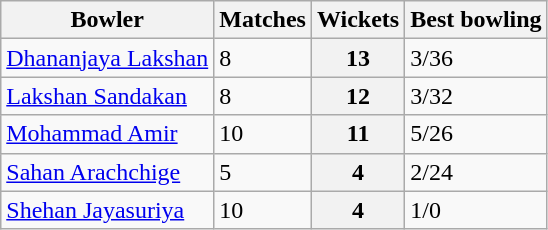<table class="wikitable">
<tr>
<th>Bowler</th>
<th>Matches</th>
<th>Wickets</th>
<th>Best bowling</th>
</tr>
<tr>
<td><a href='#'>Dhananjaya Lakshan</a></td>
<td>8</td>
<th>13</th>
<td>3/36</td>
</tr>
<tr>
<td><a href='#'>Lakshan Sandakan</a></td>
<td>8</td>
<th>12</th>
<td>3/32</td>
</tr>
<tr>
<td><a href='#'>Mohammad Amir</a></td>
<td>10</td>
<th>11</th>
<td>5/26</td>
</tr>
<tr>
<td><a href='#'>Sahan Arachchige</a></td>
<td>5</td>
<th>4</th>
<td>2/24</td>
</tr>
<tr>
<td><a href='#'>Shehan Jayasuriya</a></td>
<td>10</td>
<th>4</th>
<td>1/0</td>
</tr>
</table>
